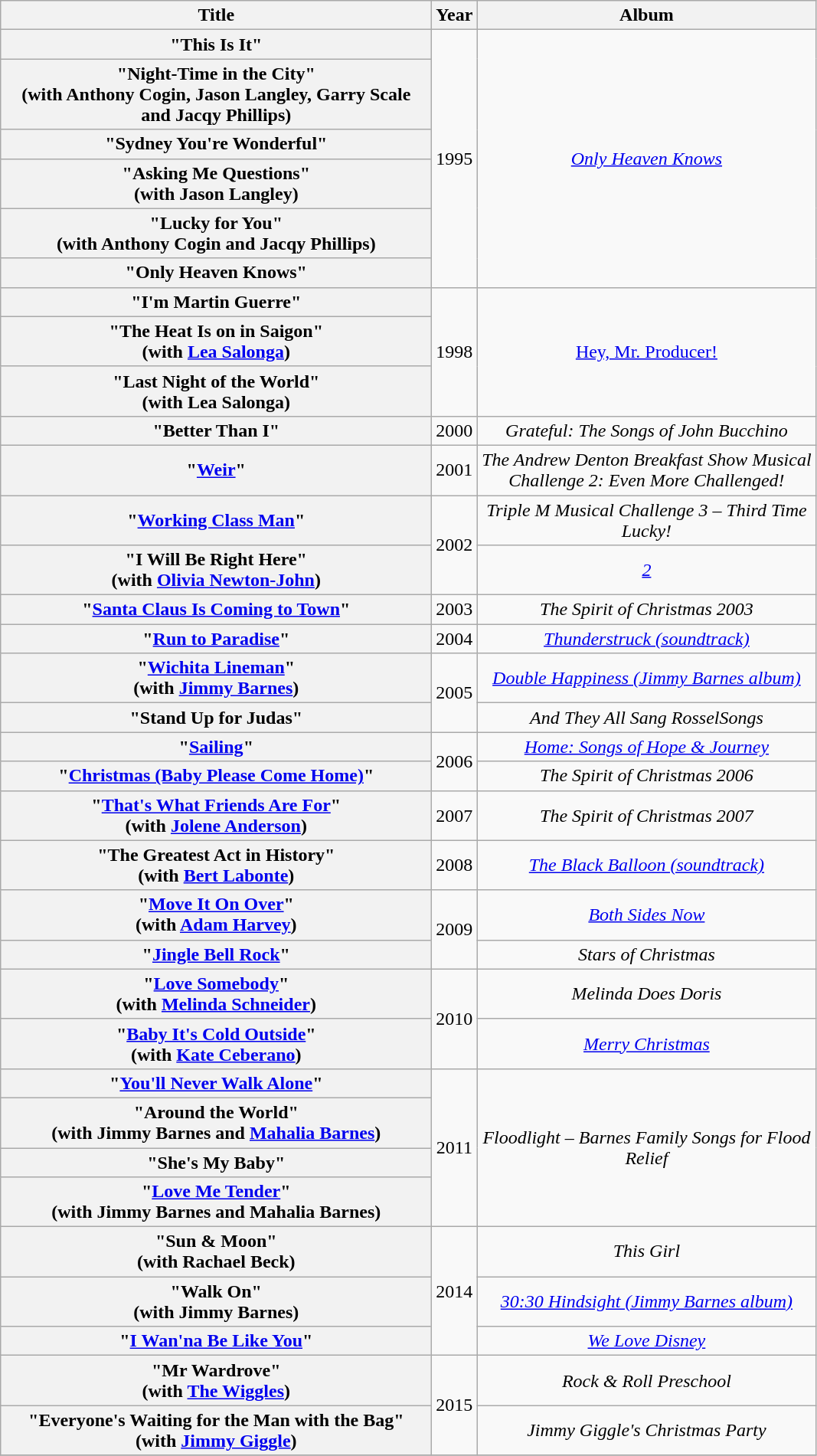<table class="wikitable plainrowheaders" style="text-align:center;" border="1">
<tr>
<th scope="col" style="width:23em;">Title</th>
<th scope="col" style="width:1em;">Year</th>
<th scope="col" style="width:18em;">Album</th>
</tr>
<tr>
<th scope="row">"This Is It"</th>
<td rowspan="6">1995</td>
<td rowspan="6"><em><a href='#'>Only Heaven Knows</a></em></td>
</tr>
<tr>
<th scope="row">"Night-Time in the City" <br> (with Anthony Cogin, Jason Langley, Garry Scale and Jacqy Phillips)</th>
</tr>
<tr>
<th scope="row">"Sydney You're Wonderful"</th>
</tr>
<tr>
<th scope="row">"Asking Me Questions" <br> (with Jason Langley)</th>
</tr>
<tr>
<th scope="row">"Lucky for You" <br> (with Anthony Cogin and Jacqy Phillips)</th>
</tr>
<tr>
<th scope="row">"Only Heaven Knows"</th>
</tr>
<tr>
<th scope="row">"I'm Martin Guerre"</th>
<td rowspan="3">1998</td>
<td rowspan="3"><a href='#'>Hey, Mr. Producer!</a></td>
</tr>
<tr>
<th scope="row">"The Heat Is on in Saigon" <br> (with <a href='#'>Lea Salonga</a>)</th>
</tr>
<tr>
<th scope="row">"Last Night of the World" <br> (with Lea Salonga)</th>
</tr>
<tr>
<th scope="row">"Better Than I"</th>
<td>2000</td>
<td><em>Grateful: The Songs of John Bucchino</em></td>
</tr>
<tr>
<th scope="row">"<a href='#'>Weir</a>"</th>
<td>2001</td>
<td><em>The Andrew Denton Breakfast Show Musical Challenge 2: Even More Challenged!</em></td>
</tr>
<tr>
<th scope="row">"<a href='#'>Working Class Man</a>"</th>
<td rowspan="2">2002</td>
<td><em>Triple M Musical Challenge 3 – Third Time Lucky!</em></td>
</tr>
<tr>
<th scope="row">"I Will Be Right Here" <br> (with <a href='#'>Olivia Newton-John</a>)</th>
<td><em><a href='#'>2</a></em></td>
</tr>
<tr>
<th scope="row">"<a href='#'>Santa Claus Is Coming to Town</a>"</th>
<td>2003</td>
<td><em>The Spirit of Christmas 2003</em></td>
</tr>
<tr>
<th scope="row">"<a href='#'>Run to Paradise</a>"</th>
<td>2004</td>
<td><em><a href='#'>Thunderstruck (soundtrack)</a></em></td>
</tr>
<tr>
<th scope="row">"<a href='#'>Wichita Lineman</a>" <br> (with <a href='#'>Jimmy Barnes</a>)</th>
<td rowspan="2">2005</td>
<td><em><a href='#'>Double Happiness (Jimmy Barnes album)</a></em></td>
</tr>
<tr>
<th scope="row">"Stand Up for Judas"</th>
<td><em>And They All Sang RosselSongs</em></td>
</tr>
<tr>
<th scope="row">"<a href='#'>Sailing</a>"</th>
<td rowspan="2">2006</td>
<td><em><a href='#'>Home: Songs of Hope & Journey</a></em></td>
</tr>
<tr>
<th scope="row">"<a href='#'>Christmas (Baby Please Come Home)</a>"</th>
<td><em>The Spirit of Christmas 2006</em></td>
</tr>
<tr>
<th scope="row">"<a href='#'>That's What Friends Are For</a>" <br> (with <a href='#'>Jolene Anderson</a>)</th>
<td>2007</td>
<td><em>The Spirit of Christmas 2007</em></td>
</tr>
<tr>
<th scope="row">"The Greatest Act in History" <br> (with <a href='#'>Bert Labonte</a>)</th>
<td>2008</td>
<td><em><a href='#'>The Black Balloon (soundtrack)</a></em></td>
</tr>
<tr>
<th scope="row">"<a href='#'>Move It On Over</a>"<br> (with <a href='#'>Adam Harvey</a>)</th>
<td rowspan="2">2009</td>
<td><em><a href='#'>Both Sides Now</a></em></td>
</tr>
<tr>
<th scope="row">"<a href='#'>Jingle Bell Rock</a>"</th>
<td><em>Stars of Christmas</em></td>
</tr>
<tr>
<th scope="row">"<a href='#'>Love Somebody</a>" <br> (with <a href='#'>Melinda Schneider</a>)</th>
<td rowspan="2">2010</td>
<td><em>Melinda Does Doris</em></td>
</tr>
<tr>
<th scope="row">"<a href='#'>Baby It's Cold Outside</a>" <br> (with <a href='#'>Kate Ceberano</a>)</th>
<td><em><a href='#'>Merry Christmas</a></em></td>
</tr>
<tr>
<th scope="row">"<a href='#'>You'll Never Walk Alone</a>"</th>
<td rowspan="4">2011</td>
<td rowspan="4"><em>Floodlight – Barnes Family Songs for Flood Relief</em></td>
</tr>
<tr>
<th scope="row">"Around the World" <br> (with Jimmy Barnes and <a href='#'>Mahalia Barnes</a>)</th>
</tr>
<tr>
<th scope="row">"She's My Baby"</th>
</tr>
<tr>
<th scope="row">"<a href='#'>Love Me Tender</a>" <br> (with Jimmy Barnes and Mahalia Barnes)</th>
</tr>
<tr>
<th scope="row">"Sun & Moon" <br> (with Rachael Beck)</th>
<td rowspan="3">2014</td>
<td><em>This Girl</em></td>
</tr>
<tr>
<th scope="row">"Walk On" <br> (with Jimmy Barnes)</th>
<td><em><a href='#'>30:30 Hindsight (Jimmy Barnes album)</a></em></td>
</tr>
<tr>
<th scope="row">"<a href='#'>I Wan'na Be Like You</a>"</th>
<td><em><a href='#'>We Love Disney</a></em></td>
</tr>
<tr>
<th scope="row">"Mr Wardrove" <br> (with <a href='#'>The Wiggles</a>)</th>
<td rowspan="2">2015</td>
<td><em>Rock & Roll Preschool</em></td>
</tr>
<tr>
<th scope="row">"Everyone's Waiting for the Man with the Bag" <br> (with <a href='#'>Jimmy Giggle</a>)</th>
<td><em>Jimmy Giggle's Christmas Party</em></td>
</tr>
<tr>
</tr>
</table>
